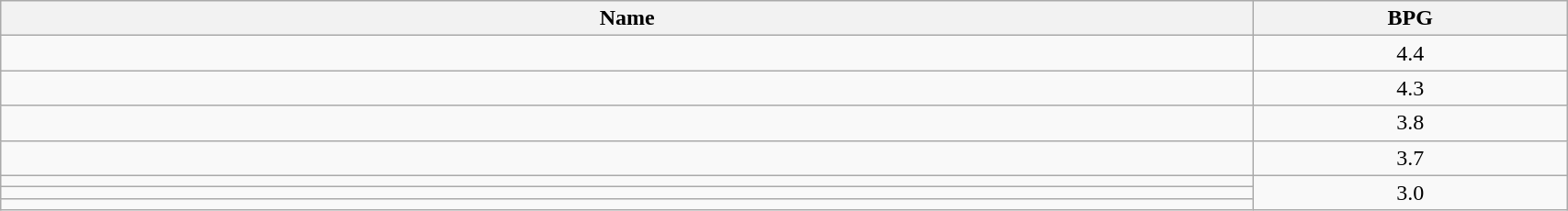<table class=wikitable width="90%">
<tr>
<th width="80%">Name</th>
<th width="20%">BPG</th>
</tr>
<tr>
<td></td>
<td align=center>4.4</td>
</tr>
<tr>
<td></td>
<td align=center>4.3</td>
</tr>
<tr>
<td></td>
<td align=center>3.8</td>
</tr>
<tr>
<td></td>
<td align=center>3.7</td>
</tr>
<tr>
<td></td>
<td align=center rowspan=3>3.0</td>
</tr>
<tr>
<td></td>
</tr>
<tr>
<td></td>
</tr>
</table>
